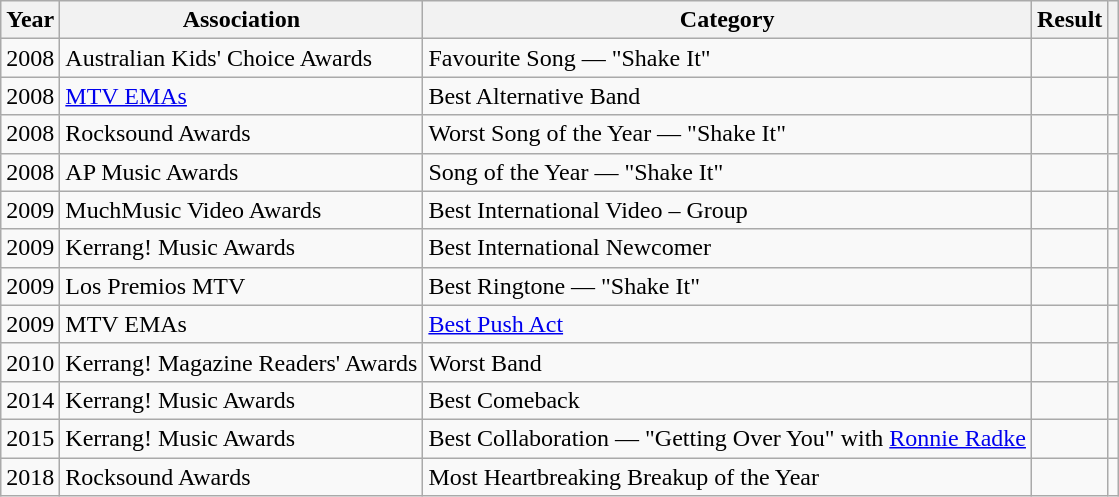<table class="wikitable">
<tr>
<th>Year</th>
<th>Association</th>
<th>Category</th>
<th>Result</th>
<th></th>
</tr>
<tr>
<td>2008</td>
<td>Australian Kids' Choice Awards</td>
<td>Favourite Song — "Shake It"</td>
<td></td>
<td style="text-align:center;"></td>
</tr>
<tr>
<td>2008</td>
<td><a href='#'>MTV EMAs</a></td>
<td>Best Alternative Band</td>
<td></td>
<td style="text-align:center;"></td>
</tr>
<tr>
<td>2008</td>
<td>Rocksound Awards</td>
<td>Worst Song of the Year — "Shake It"</td>
<td></td>
<td style="text-align:center;"></td>
</tr>
<tr>
<td>2008</td>
<td>AP Music Awards</td>
<td>Song of the Year — "Shake It"</td>
<td></td>
<td style="text-align:center;"></td>
</tr>
<tr>
<td>2009</td>
<td>MuchMusic Video Awards</td>
<td>Best International Video – Group</td>
<td></td>
<td style="text-align:center;"></td>
</tr>
<tr>
<td>2009</td>
<td>Kerrang! Music Awards</td>
<td>Best International Newcomer</td>
<td></td>
<td style="text-align:center;"></td>
</tr>
<tr>
<td>2009</td>
<td>Los Premios MTV</td>
<td>Best Ringtone — "Shake It"</td>
<td></td>
<td style="text-align:center;"></td>
</tr>
<tr>
<td>2009</td>
<td>MTV EMAs</td>
<td><a href='#'>Best Push Act</a></td>
<td></td>
<td style="text-align:center;"></td>
</tr>
<tr>
<td>2010</td>
<td>Kerrang! Magazine Readers' Awards</td>
<td>Worst Band</td>
<td></td>
<td style="text-align:center;"></td>
</tr>
<tr>
<td>2014</td>
<td>Kerrang! Music Awards</td>
<td>Best Comeback</td>
<td></td>
<td style="text-align:center;"></td>
</tr>
<tr>
<td>2015</td>
<td>Kerrang! Music Awards</td>
<td>Best Collaboration — "Getting Over You" with <a href='#'>Ronnie Radke</a></td>
<td></td>
<td style="text-align:center;"></td>
</tr>
<tr>
<td>2018</td>
<td>Rocksound Awards</td>
<td>Most Heartbreaking Breakup of the Year</td>
<td></td>
<td style="text-align:center;"></td>
</tr>
</table>
